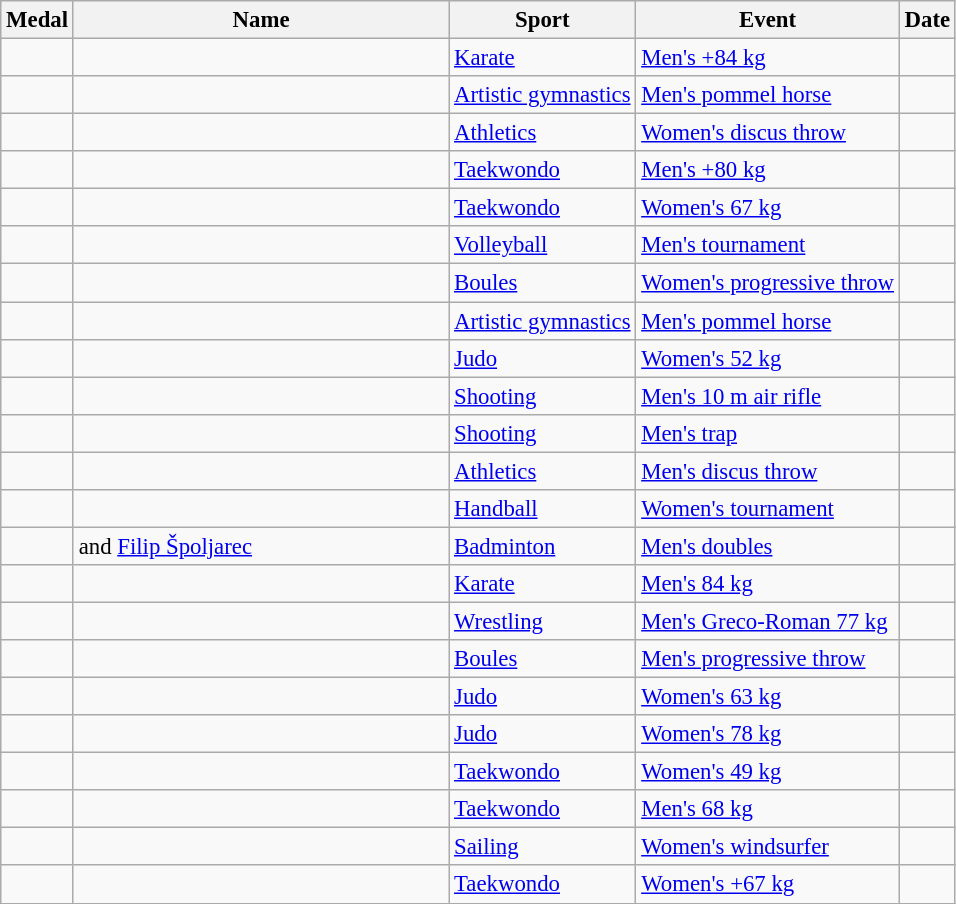<table class="wikitable sortable"  style="font-size:95%">
<tr>
<th>Medal</th>
<th style="width:16em">Name</th>
<th>Sport</th>
<th>Event</th>
<th>Date</th>
</tr>
<tr>
<td></td>
<td></td>
<td><a href='#'>Karate</a></td>
<td><a href='#'>Men's +84 kg</a></td>
<td></td>
</tr>
<tr>
<td></td>
<td></td>
<td><a href='#'>Artistic gymnastics</a></td>
<td><a href='#'>Men's pommel horse</a></td>
<td></td>
</tr>
<tr>
<td></td>
<td></td>
<td><a href='#'>Athletics</a></td>
<td><a href='#'>Women's discus throw</a></td>
<td></td>
</tr>
<tr>
<td></td>
<td></td>
<td><a href='#'>Taekwondo</a></td>
<td><a href='#'>Men's +80 kg</a></td>
<td></td>
</tr>
<tr>
<td></td>
<td></td>
<td><a href='#'>Taekwondo</a></td>
<td><a href='#'>Women's 67 kg</a></td>
<td></td>
</tr>
<tr>
<td></td>
<td></td>
<td><a href='#'>Volleyball</a></td>
<td><a href='#'>Men's tournament</a></td>
<td></td>
</tr>
<tr>
<td></td>
<td></td>
<td><a href='#'>Boules</a></td>
<td><a href='#'>Women's progressive throw</a></td>
<td></td>
</tr>
<tr>
<td></td>
<td></td>
<td><a href='#'>Artistic gymnastics</a></td>
<td><a href='#'>Men's pommel horse</a></td>
<td></td>
</tr>
<tr>
<td></td>
<td></td>
<td><a href='#'>Judo</a></td>
<td><a href='#'>Women's 52 kg</a></td>
<td></td>
</tr>
<tr>
<td></td>
<td></td>
<td><a href='#'>Shooting</a></td>
<td><a href='#'>Men's 10 m air rifle</a></td>
<td></td>
</tr>
<tr>
<td></td>
<td></td>
<td><a href='#'>Shooting</a></td>
<td><a href='#'>Men's trap</a></td>
<td></td>
</tr>
<tr>
<td></td>
<td></td>
<td><a href='#'>Athletics</a></td>
<td><a href='#'>Men's discus throw</a></td>
<td></td>
</tr>
<tr>
<td></td>
<td></td>
<td><a href='#'>Handball</a></td>
<td><a href='#'>Women's tournament</a></td>
<td></td>
</tr>
<tr>
<td></td>
<td> and <a href='#'>Filip Špoljarec</a></td>
<td><a href='#'>Badminton</a></td>
<td><a href='#'> Men's doubles</a></td>
<td></td>
</tr>
<tr>
<td></td>
<td></td>
<td><a href='#'>Karate</a></td>
<td><a href='#'>Men's 84 kg</a></td>
<td></td>
</tr>
<tr>
<td></td>
<td></td>
<td><a href='#'>Wrestling</a></td>
<td><a href='#'>Men's Greco-Roman 77 kg</a></td>
<td></td>
</tr>
<tr>
<td></td>
<td></td>
<td><a href='#'>Boules</a></td>
<td><a href='#'>Men's progressive throw</a></td>
<td></td>
</tr>
<tr>
<td></td>
<td></td>
<td><a href='#'>Judo</a></td>
<td><a href='#'>Women's 63 kg</a></td>
<td></td>
</tr>
<tr>
<td></td>
<td></td>
<td><a href='#'>Judo</a></td>
<td><a href='#'>Women's 78 kg</a></td>
<td></td>
</tr>
<tr>
<td></td>
<td></td>
<td><a href='#'>Taekwondo</a></td>
<td><a href='#'>Women's 49 kg</a></td>
<td></td>
</tr>
<tr>
<td></td>
<td></td>
<td><a href='#'>Taekwondo</a></td>
<td><a href='#'>Men's 68 kg</a></td>
<td></td>
</tr>
<tr>
<td></td>
<td></td>
<td><a href='#'>Sailing</a></td>
<td><a href='#'>Women's windsurfer</a></td>
<td></td>
</tr>
<tr>
<td></td>
<td></td>
<td><a href='#'>Taekwondo</a></td>
<td><a href='#'>Women's +67 kg</a></td>
<td></td>
</tr>
<tr>
</tr>
</table>
